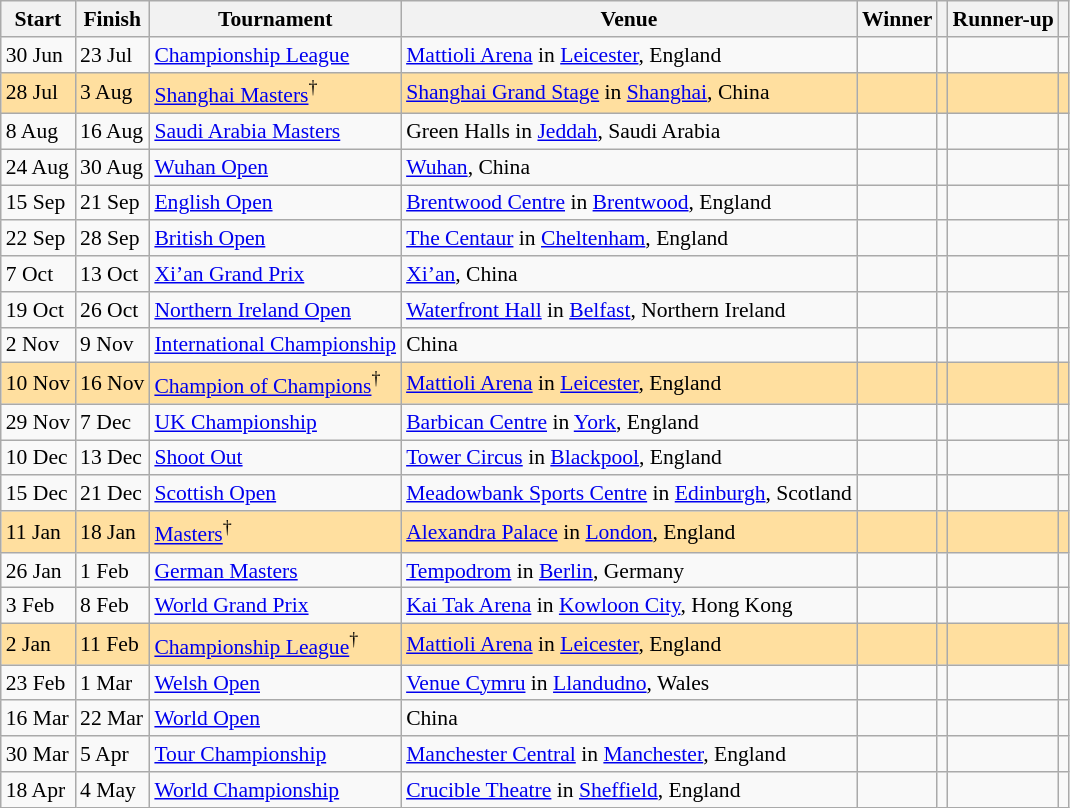<table class="wikitable" style="font-size: 90%">
<tr>
<th>Start</th>
<th>Finish</th>
<th>Tournament</th>
<th>Venue</th>
<th>Winner</th>
<th></th>
<th>Runner-up</th>
<th></th>
</tr>
<tr>
<td>30 Jun</td>
<td>23 Jul</td>
<td><a href='#'>Championship League</a></td>
<td><a href='#'>Mattioli Arena</a> in <a href='#'>Leicester</a>, England</td>
<td></td>
<td style="text-align: center;"></td>
<td></td>
<td style="text-align: center;"></td>
</tr>
<tr style="background:#ffdf9f;">
<td>28 Jul</td>
<td>3 Aug</td>
<td><a href='#'>Shanghai Masters</a><sup>†</sup></td>
<td><a href='#'>Shanghai Grand Stage</a> in <a href='#'>Shanghai</a>, China</td>
<td></td>
<td style="text-align: center;"></td>
<td></td>
<td style="text-align: center;"></td>
</tr>
<tr>
<td>8 Aug</td>
<td>16 Aug</td>
<td><a href='#'>Saudi Arabia Masters</a></td>
<td>Green Halls in <a href='#'>Jeddah</a>, Saudi Arabia</td>
<td></td>
<td style="text-align: center;"></td>
<td></td>
<td style="text-align: center;"></td>
</tr>
<tr>
<td>24 Aug</td>
<td>30 Aug</td>
<td><a href='#'>Wuhan Open</a></td>
<td><a href='#'>Wuhan</a>, China</td>
<td></td>
<td style="text-align: center;"></td>
<td></td>
<td style="text-align: center;"></td>
</tr>
<tr>
<td>15 Sep</td>
<td>21 Sep</td>
<td><a href='#'>English Open</a></td>
<td><a href='#'>Brentwood Centre</a> in <a href='#'>Brentwood</a>, England</td>
<td></td>
<td style="text-align:center;"></td>
<td></td>
<td style="text-align:center;"></td>
</tr>
<tr>
<td>22 Sep</td>
<td>28 Sep</td>
<td><a href='#'>British Open</a></td>
<td><a href='#'>The Centaur</a> in <a href='#'>Cheltenham</a>, England</td>
<td></td>
<td style="text-align:center;"></td>
<td></td>
<td style="text-align:center;"></td>
</tr>
<tr>
<td>7 Oct</td>
<td>13 Oct</td>
<td><a href='#'>Xi’an Grand Prix</a></td>
<td><a href='#'>Xi’an</a>, China</td>
<td></td>
<td style="text-align: center;"></td>
<td></td>
<td style="text-align: center;"></td>
</tr>
<tr>
<td>19 Oct</td>
<td>26 Oct</td>
<td><a href='#'>Northern Ireland Open</a></td>
<td><a href='#'>Waterfront Hall</a> in <a href='#'>Belfast</a>, Northern Ireland</td>
<td></td>
<td style="text-align:center;"></td>
<td></td>
<td style="text-align:center;"></td>
</tr>
<tr>
<td>2 Nov</td>
<td>9 Nov</td>
<td><a href='#'>International Championship</a></td>
<td>China</td>
<td></td>
<td style="text-align: center;"></td>
<td></td>
<td style="text-align: center;"></td>
</tr>
<tr style="background:#ffdf9f;">
<td>10 Nov</td>
<td>16 Nov</td>
<td><a href='#'>Champion of Champions</a><sup>†</sup></td>
<td><a href='#'>Mattioli Arena</a> in <a href='#'>Leicester</a>, England</td>
<td></td>
<td style="text-align:center;"></td>
<td></td>
<td style="text-align:center;"></td>
</tr>
<tr>
<td>29 Nov</td>
<td>7 Dec</td>
<td><a href='#'>UK Championship</a></td>
<td><a href='#'>Barbican Centre</a> in <a href='#'>York</a>, England</td>
<td></td>
<td style="text-align:center;"></td>
<td></td>
<td style="text-align:center;"></td>
</tr>
<tr>
<td>10 Dec</td>
<td>13 Dec</td>
<td><a href='#'>Shoot Out</a></td>
<td><a href='#'>Tower Circus</a> in <a href='#'>Blackpool</a>, England</td>
<td></td>
<td style="text-align:center;"></td>
<td></td>
<td style="text-align:center;"></td>
</tr>
<tr>
<td>15 Dec</td>
<td>21 Dec</td>
<td><a href='#'>Scottish Open</a></td>
<td><a href='#'>Meadowbank Sports Centre</a> in <a href='#'>Edinburgh</a>, Scotland</td>
<td></td>
<td style="text-align:center;"></td>
<td></td>
<td style="text-align:center;"></td>
</tr>
<tr style="background:#ffdf9f;">
<td>11 Jan</td>
<td>18 Jan</td>
<td><a href='#'>Masters</a><sup>†</sup></td>
<td><a href='#'>Alexandra Palace</a> in <a href='#'>London</a>, England</td>
<td></td>
<td style="text-align:center;"></td>
<td></td>
<td style="text-align:center;"></td>
</tr>
<tr>
<td>26 Jan</td>
<td>1 Feb</td>
<td><a href='#'>German Masters</a></td>
<td><a href='#'>Tempodrom</a> in <a href='#'>Berlin</a>, Germany</td>
<td></td>
<td style="text-align:center;"></td>
<td></td>
<td style="text-align:center;"></td>
</tr>
<tr>
<td>3 Feb</td>
<td>8 Feb</td>
<td><a href='#'>World Grand Prix</a></td>
<td><a href='#'>Kai Tak Arena</a> in <a href='#'>Kowloon City</a>, Hong Kong</td>
<td></td>
<td style="text-align: center;"></td>
<td></td>
<td style="text-align: center;"></td>
</tr>
<tr style="background:#ffdf9f;">
<td>2 Jan</td>
<td>11 Feb</td>
<td><a href='#'>Championship League</a><sup>†</sup></td>
<td><a href='#'>Mattioli Arena</a> in <a href='#'>Leicester</a>, England</td>
<td></td>
<td style="text-align:center;"></td>
<td></td>
<td style="text-align:center;"></td>
</tr>
<tr>
<td>23 Feb</td>
<td>1 Mar</td>
<td><a href='#'>Welsh Open</a></td>
<td><a href='#'>Venue Cymru</a> in <a href='#'>Llandudno</a>, Wales</td>
<td></td>
<td style="text-align:center;"></td>
<td></td>
<td style="text-align:center;"></td>
</tr>
<tr>
<td>16 Mar</td>
<td>22 Mar</td>
<td><a href='#'>World Open</a></td>
<td>China</td>
<td></td>
<td style="text-align:center;"></td>
<td></td>
<td style="text-align:center;"></td>
</tr>
<tr>
<td>30 Mar</td>
<td>5 Apr</td>
<td><a href='#'>Tour Championship</a></td>
<td><a href='#'>Manchester Central</a> in <a href='#'>Manchester</a>, England</td>
<td></td>
<td style="text-align:center;"></td>
<td></td>
<td style="text-align:center;"></td>
</tr>
<tr>
<td>18 Apr</td>
<td>4 May</td>
<td><a href='#'>World Championship</a></td>
<td><a href='#'>Crucible Theatre</a> in <a href='#'>Sheffield</a>, England</td>
<td></td>
<td style="text-align:center;"></td>
<td></td>
<td style="text-align:center;"></td>
</tr>
</table>
